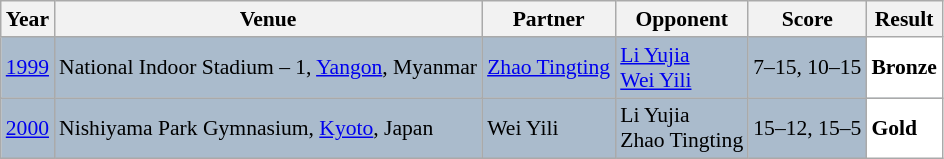<table class="sortable wikitable" style="font-size: 90%;">
<tr>
<th>Year</th>
<th>Venue</th>
<th>Partner</th>
<th>Opponent</th>
<th>Score</th>
<th>Result</th>
</tr>
<tr style="background:#AABBCC">
<td align="center"><a href='#'>1999</a></td>
<td align="left">National Indoor Stadium – 1, <a href='#'>Yangon</a>, Myanmar</td>
<td align="left"> <a href='#'>Zhao Tingting</a></td>
<td align="left"> <a href='#'>Li Yujia</a><br> <a href='#'>Wei Yili</a></td>
<td align="left">7–15, 10–15</td>
<td style="text-align:left; background:white"> <strong>Bronze</strong></td>
</tr>
<tr style="background:#AABBCC">
<td align="center"><a href='#'>2000</a></td>
<td align="left">Nishiyama Park Gymnasium, <a href='#'>Kyoto</a>, Japan</td>
<td align="left"> Wei Yili</td>
<td align="left"> Li Yujia<br> Zhao Tingting</td>
<td align="left">15–12, 15–5</td>
<td style="text-align:left; background:white"> <strong>Gold</strong></td>
</tr>
</table>
